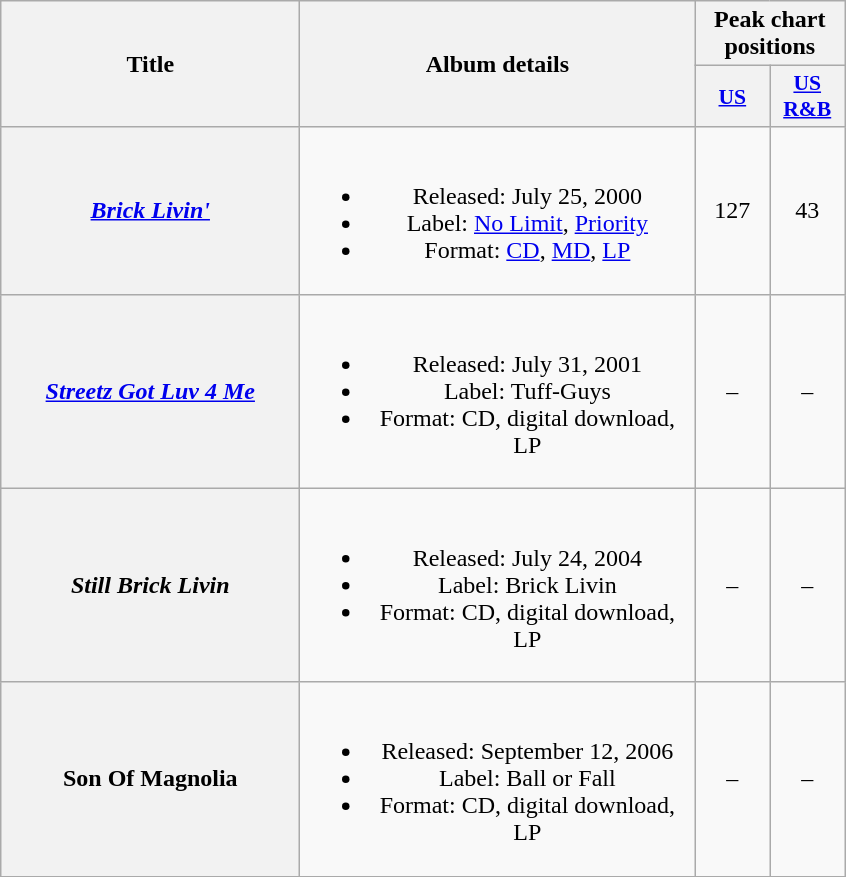<table class="wikitable plainrowheaders" style="text-align:center;">
<tr>
<th scope="col" rowspan="2" style="width:12em;">Title</th>
<th scope="col" rowspan="2" style="width:16em;">Album details</th>
<th scope="col" colspan="2">Peak chart positions</th>
</tr>
<tr>
<th scope="col" style="width:3em;font-size:90%;"><a href='#'>US</a></th>
<th scope="col" style="width:3em;font-size:90%;"><a href='#'>US R&B</a></th>
</tr>
<tr>
<th scope="row"><em><a href='#'>Brick Livin'</a></em></th>
<td><br><ul><li>Released: July 25, 2000</li><li>Label: <a href='#'>No Limit</a>, <a href='#'>Priority</a></li><li>Format: <a href='#'>CD</a>, <a href='#'>MD</a>, <a href='#'>LP</a></li></ul></td>
<td>127</td>
<td>43</td>
</tr>
<tr>
<th scope="row"><em><a href='#'>Streetz Got Luv 4 Me</a></em></th>
<td><br><ul><li>Released: July 31, 2001</li><li>Label: Tuff-Guys</li><li>Format: CD, digital download, LP</li></ul></td>
<td>–</td>
<td>–</td>
</tr>
<tr>
<th scope="row"><em>Still Brick Livin<strong></th>
<td><br><ul><li>Released: July 24, 2004</li><li>Label: Brick Livin</li><li>Format: CD, digital download, LP</li></ul></td>
<td>–</td>
<td>–</td>
</tr>
<tr>
<th scope="row"></em>Son Of Magnolia<em></th>
<td><br><ul><li>Released: September 12, 2006</li><li>Label: Ball or Fall</li><li>Format: CD, digital download, LP</li></ul></td>
<td>–</td>
<td>–</td>
</tr>
</table>
